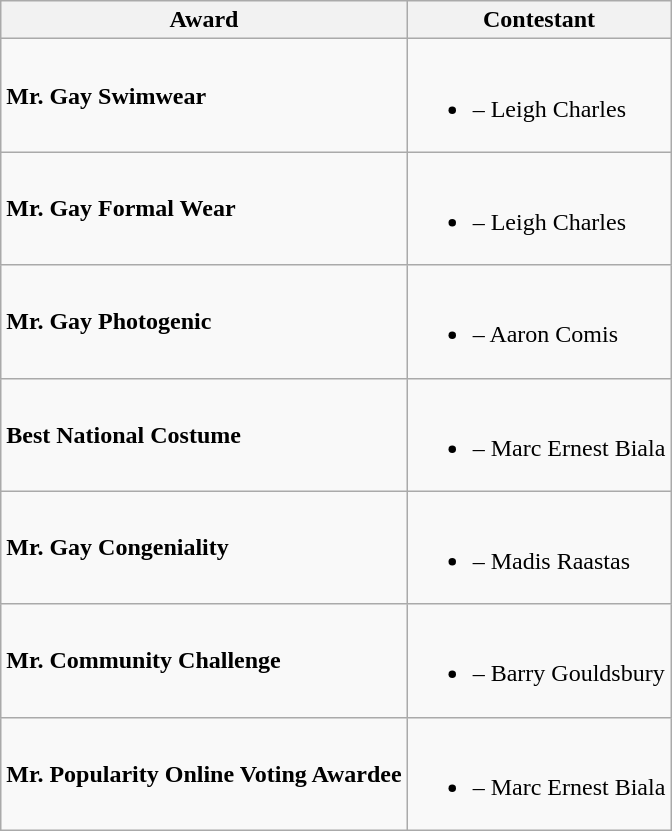<table class="wikitable" border="1">
<tr>
<th>Award</th>
<th>Contestant</th>
</tr>
<tr>
<td><strong>Mr. Gay Swimwear</strong></td>
<td><br><ul><li><strong></strong> – Leigh Charles</li></ul></td>
</tr>
<tr>
<td><strong>Mr. Gay Formal Wear</strong></td>
<td><br><ul><li><strong></strong> – Leigh Charles</li></ul></td>
</tr>
<tr>
<td><strong>Mr. Gay Photogenic</strong></td>
<td><br><ul><li><strong></strong> – Aaron Comis</li></ul></td>
</tr>
<tr>
<td><strong>Best National Costume</strong></td>
<td><br><ul><li><strong></strong> – Marc Ernest Biala</li></ul></td>
</tr>
<tr>
<td><strong>Mr. Gay Congeniality</strong></td>
<td><br><ul><li><strong></strong> – Madis Raastas</li></ul></td>
</tr>
<tr>
<td><strong>Mr. Community Challenge</strong></td>
<td><br><ul><li><strong></strong> – Barry Gouldsbury</li></ul></td>
</tr>
<tr>
<td><strong>Mr. Popularity Online Voting Awardee</strong></td>
<td><br><ul><li><strong></strong> – Marc Ernest Biala</li></ul></td>
</tr>
</table>
